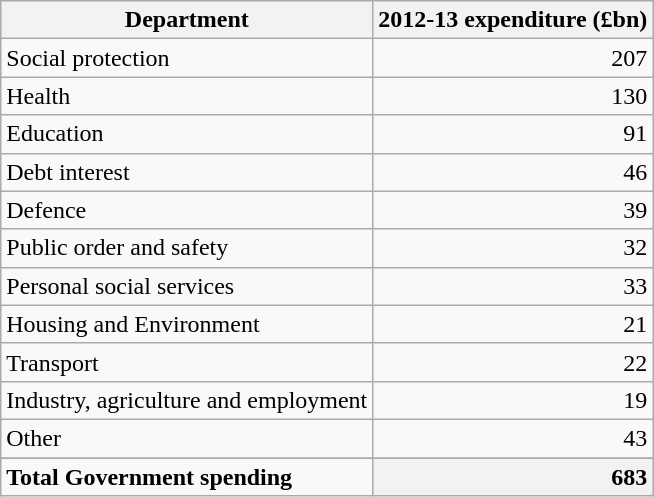<table class="wikitable sortable">
<tr>
<th>Department</th>
<th style="text-align: right">2012-13 expenditure (£bn)</th>
</tr>
<tr>
<td>Social protection</td>
<td style="text-align: right">207</td>
</tr>
<tr>
<td>Health</td>
<td style="text-align: right">130</td>
</tr>
<tr>
<td>Education</td>
<td style="text-align: right">91</td>
</tr>
<tr>
<td>Debt interest</td>
<td style="text-align: right">46</td>
</tr>
<tr>
<td>Defence</td>
<td style="text-align: right">39</td>
</tr>
<tr>
<td>Public order and safety</td>
<td style="text-align: right">32</td>
</tr>
<tr>
<td>Personal social services</td>
<td style="text-align: right">33</td>
</tr>
<tr>
<td>Housing and Environment</td>
<td style="text-align: right">21</td>
</tr>
<tr>
<td>Transport</td>
<td style="text-align: right">22</td>
</tr>
<tr>
<td>Industry, agriculture and employment</td>
<td style="text-align: right">19</td>
</tr>
<tr>
<td>Other</td>
<td style="text-align: right">43</td>
</tr>
<tr>
</tr>
<tr class="sortbottom">
<td style="text-align: left"><strong>Total Government spending</strong></td>
<th style="text-align: right">683</th>
</tr>
</table>
